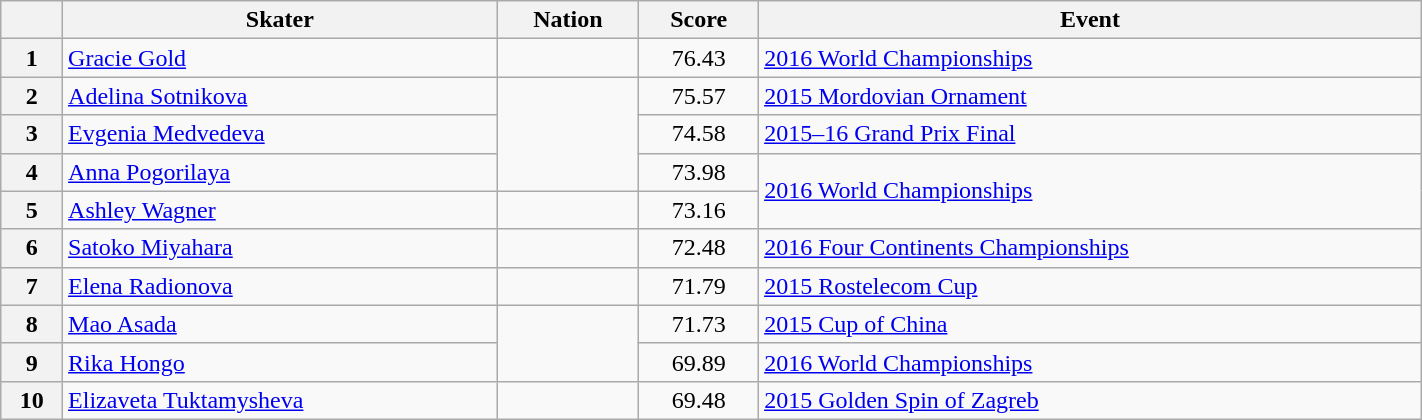<table class="wikitable sortable" style="text-align:left; width:75%">
<tr>
<th scope="col"></th>
<th scope="col">Skater</th>
<th scope="col">Nation</th>
<th scope="col">Score</th>
<th scope="col">Event</th>
</tr>
<tr>
<th scope="row">1</th>
<td><a href='#'>Gracie Gold</a></td>
<td></td>
<td style="text-align:center;">76.43</td>
<td><a href='#'>2016 World Championships</a></td>
</tr>
<tr>
<th scope="row">2</th>
<td><a href='#'>Adelina Sotnikova</a></td>
<td rowspan="3"></td>
<td style="text-align:center;">75.57</td>
<td><a href='#'>2015 Mordovian Ornament</a></td>
</tr>
<tr>
<th scope="row">3</th>
<td><a href='#'>Evgenia Medvedeva</a></td>
<td style="text-align:center;">74.58</td>
<td><a href='#'>2015–16 Grand Prix Final</a></td>
</tr>
<tr>
<th scope="row">4</th>
<td><a href='#'>Anna Pogorilaya</a></td>
<td style="text-align:center;">73.98</td>
<td rowspan="2"><a href='#'>2016 World Championships</a></td>
</tr>
<tr>
<th scope="row">5</th>
<td><a href='#'>Ashley Wagner</a></td>
<td></td>
<td style="text-align:center;">73.16</td>
</tr>
<tr>
<th scope="row">6</th>
<td><a href='#'>Satoko Miyahara</a></td>
<td></td>
<td style="text-align:center;">72.48</td>
<td><a href='#'>2016 Four Continents Championships</a></td>
</tr>
<tr>
<th scope="row">7</th>
<td><a href='#'>Elena Radionova</a></td>
<td></td>
<td style="text-align:center;">71.79</td>
<td><a href='#'>2015 Rostelecom Cup</a></td>
</tr>
<tr>
<th scope="row">8</th>
<td><a href='#'>Mao Asada</a></td>
<td rowspan="2"></td>
<td style="text-align:center;">71.73</td>
<td><a href='#'>2015 Cup of China</a></td>
</tr>
<tr>
<th scope="row">9</th>
<td><a href='#'>Rika Hongo</a></td>
<td style="text-align:center;">69.89</td>
<td><a href='#'>2016 World Championships</a></td>
</tr>
<tr>
<th scope="row">10</th>
<td><a href='#'>Elizaveta Tuktamysheva</a></td>
<td></td>
<td style="text-align:center;">69.48</td>
<td><a href='#'>2015 Golden Spin of Zagreb</a></td>
</tr>
</table>
